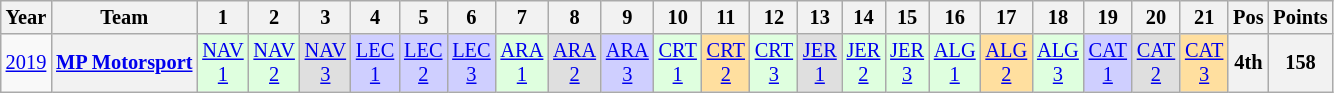<table class="wikitable" style="text-align:center; font-size:85%">
<tr>
<th>Year</th>
<th>Team</th>
<th>1</th>
<th>2</th>
<th>3</th>
<th>4</th>
<th>5</th>
<th>6</th>
<th>7</th>
<th>8</th>
<th>9</th>
<th>10</th>
<th>11</th>
<th>12</th>
<th>13</th>
<th>14</th>
<th>15</th>
<th>16</th>
<th>17</th>
<th>18</th>
<th>19</th>
<th>20</th>
<th>21</th>
<th>Pos</th>
<th>Points</th>
</tr>
<tr>
<td><a href='#'>2019</a></td>
<th nowrap><a href='#'>MP Motorsport</a></th>
<td style="background:#DFFFDF;"><a href='#'>NAV<br>1</a><br></td>
<td style="background:#DFFFDF;"><a href='#'>NAV<br>2</a><br></td>
<td style="background:#DFDFDF;"><a href='#'>NAV<br>3</a><br></td>
<td style="background:#CFCFFF;"><a href='#'>LEC<br>1</a><br></td>
<td style="background:#CFCFFF;"><a href='#'>LEC<br>2</a><br></td>
<td style="background:#CFCFFF;"><a href='#'>LEC<br>3</a><br></td>
<td style="background:#DFFFDF;"><a href='#'>ARA<br>1</a><br></td>
<td style="background:#DFDFDF;"><a href='#'>ARA<br>2</a><br></td>
<td style="background:#CFCFFF;"><a href='#'>ARA<br>3</a><br></td>
<td style="background:#DFFFDF;"><a href='#'>CRT<br>1</a><br></td>
<td style="background:#FFDF9F;"><a href='#'>CRT<br>2</a><br></td>
<td style="background:#DFFFDF;"><a href='#'>CRT<br>3</a><br></td>
<td style="background:#DFDFDF;"><a href='#'>JER<br>1</a><br></td>
<td style="background:#DFFFDF;"><a href='#'>JER<br>2</a><br></td>
<td style="background:#DFFFDF;"><a href='#'>JER<br>3</a><br></td>
<td style="background:#DFFFDF;"><a href='#'>ALG<br>1</a><br></td>
<td style="background:#FFDF9F;"><a href='#'>ALG<br>2</a><br></td>
<td style="background:#DFFFDF;"><a href='#'>ALG<br>3</a><br></td>
<td style="background:#CFCFFF;"><a href='#'>CAT<br>1</a><br></td>
<td style="background:#DFDFDF;"><a href='#'>CAT<br>2</a><br></td>
<td style="background:#FFDF9F;"><a href='#'>CAT<br>3</a><br></td>
<th>4th</th>
<th>158</th>
</tr>
</table>
